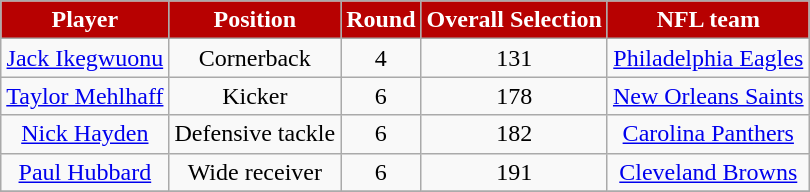<table class="wikitable" style="text-align:center">
<tr style="background:#B70101; color:#fff;">
<td><strong>Player</strong></td>
<td><strong>Position</strong></td>
<td><strong>Round</strong></td>
<td><strong>Overall Selection</strong></td>
<td><strong>NFL team</strong></td>
</tr>
<tr>
<td><a href='#'>Jack Ikegwuonu</a></td>
<td>Cornerback</td>
<td>4</td>
<td>131</td>
<td><a href='#'>Philadelphia Eagles</a></td>
</tr>
<tr>
<td><a href='#'>Taylor Mehlhaff</a></td>
<td>Kicker</td>
<td>6</td>
<td>178</td>
<td><a href='#'>New Orleans Saints</a></td>
</tr>
<tr>
<td><a href='#'>Nick Hayden</a></td>
<td>Defensive tackle</td>
<td>6</td>
<td>182</td>
<td><a href='#'>Carolina Panthers</a></td>
</tr>
<tr>
<td><a href='#'>Paul Hubbard</a></td>
<td>Wide receiver</td>
<td>6</td>
<td>191</td>
<td><a href='#'>Cleveland Browns</a></td>
</tr>
<tr>
</tr>
</table>
